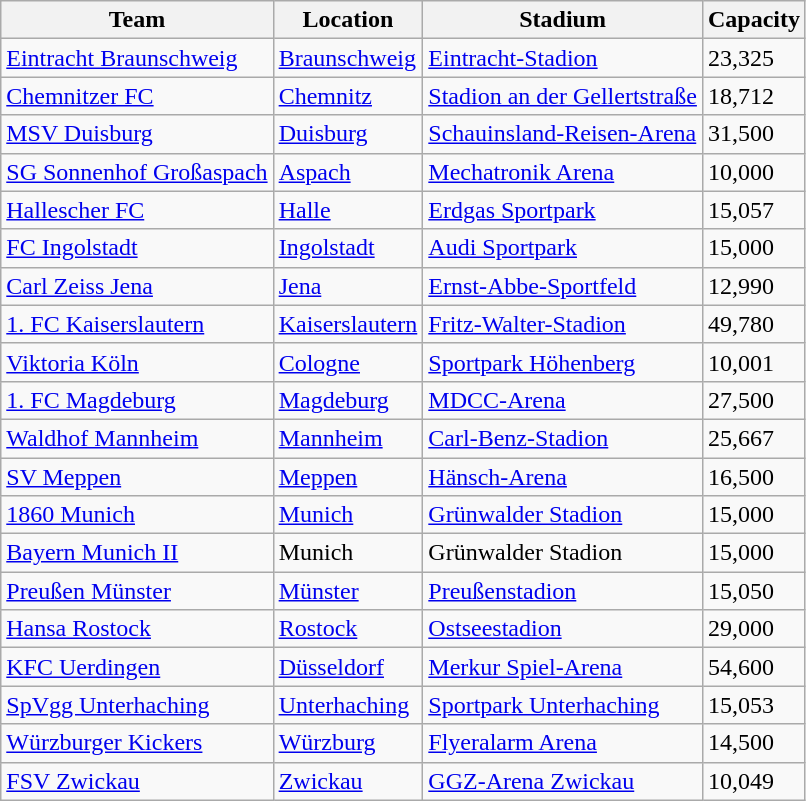<table class="wikitable sortable" style="text-align:left;">
<tr>
<th>Team</th>
<th>Location</th>
<th>Stadium</th>
<th>Capacity</th>
</tr>
<tr>
<td data-sort-value="Braunschweig"><a href='#'>Eintracht Braunschweig</a></td>
<td><a href='#'>Braunschweig</a></td>
<td><a href='#'>Eintracht-Stadion</a></td>
<td>23,325</td>
</tr>
<tr>
<td data-sort-value="Chemnitz"><a href='#'>Chemnitzer FC</a></td>
<td><a href='#'>Chemnitz</a></td>
<td><a href='#'>Stadion an der Gellertstraße</a></td>
<td>18,712</td>
</tr>
<tr>
<td data-sort-value="Duisburg"><a href='#'>MSV Duisburg</a></td>
<td><a href='#'>Duisburg</a></td>
<td><a href='#'>Schauinsland-Reisen-Arena</a></td>
<td>31,500</td>
</tr>
<tr>
<td data-sort-value="Grossaspach"><a href='#'>SG Sonnenhof Großaspach</a></td>
<td><a href='#'>Aspach</a></td>
<td><a href='#'>Mechatronik Arena</a></td>
<td>10,000</td>
</tr>
<tr>
<td data-sort-value="Halle"><a href='#'>Hallescher FC</a></td>
<td><a href='#'>Halle</a></td>
<td><a href='#'>Erdgas Sportpark</a></td>
<td>15,057</td>
</tr>
<tr>
<td data-sort-value="Ingolstadt"><a href='#'>FC Ingolstadt</a></td>
<td><a href='#'>Ingolstadt</a></td>
<td><a href='#'>Audi Sportpark</a></td>
<td>15,000</td>
</tr>
<tr>
<td data-sort-value="Jena"><a href='#'>Carl Zeiss Jena</a></td>
<td><a href='#'>Jena</a></td>
<td><a href='#'>Ernst-Abbe-Sportfeld</a></td>
<td>12,990</td>
</tr>
<tr>
<td data-sort-value="Kaiserslautern"><a href='#'>1. FC Kaiserslautern</a></td>
<td><a href='#'>Kaiserslautern</a></td>
<td><a href='#'>Fritz-Walter-Stadion</a></td>
<td>49,780</td>
</tr>
<tr>
<td data-sort-value="Köln"><a href='#'>Viktoria Köln</a></td>
<td><a href='#'>Cologne</a></td>
<td><a href='#'>Sportpark Höhenberg</a></td>
<td>10,001</td>
</tr>
<tr>
<td data-sort-value="Magdeburg"><a href='#'>1. FC Magdeburg</a></td>
<td><a href='#'>Magdeburg</a></td>
<td><a href='#'>MDCC-Arena</a></td>
<td>27,500</td>
</tr>
<tr>
<td data-sort-value="Mannheim"><a href='#'>Waldhof Mannheim</a></td>
<td><a href='#'>Mannheim</a></td>
<td><a href='#'>Carl-Benz-Stadion</a></td>
<td>25,667</td>
</tr>
<tr>
<td data-sort-value="Meppen"><a href='#'>SV Meppen</a></td>
<td><a href='#'>Meppen</a></td>
<td><a href='#'>Hänsch-Arena</a></td>
<td>16,500</td>
</tr>
<tr>
<td data-sort-value="Munich, 1860"><a href='#'>1860 Munich</a></td>
<td><a href='#'>Munich</a></td>
<td><a href='#'>Grünwalder Stadion</a></td>
<td>15,000</td>
</tr>
<tr>
<td data-sort-value="Munich, Bayern"><a href='#'>Bayern Munich II</a></td>
<td>Munich</td>
<td>Grünwalder Stadion</td>
<td>15,000</td>
</tr>
<tr>
<td data-sort-value="Munster"><a href='#'>Preußen Münster</a></td>
<td><a href='#'>Münster</a></td>
<td><a href='#'>Preußenstadion</a></td>
<td>15,050</td>
</tr>
<tr>
<td data-sort-value="Rostock"><a href='#'>Hansa Rostock</a></td>
<td><a href='#'>Rostock</a></td>
<td><a href='#'>Ostseestadion</a></td>
<td>29,000</td>
</tr>
<tr>
<td data-sort-value="Uerdingen"><a href='#'>KFC Uerdingen</a></td>
<td><a href='#'>Düsseldorf</a></td>
<td><a href='#'>Merkur Spiel-Arena</a></td>
<td>54,600</td>
</tr>
<tr>
<td data-sort-value="Unterhaching"><a href='#'>SpVgg Unterhaching</a></td>
<td><a href='#'>Unterhaching</a></td>
<td><a href='#'>Sportpark Unterhaching</a></td>
<td>15,053</td>
</tr>
<tr>
<td data-sort-value="Wurzburg"><a href='#'>Würzburger Kickers</a></td>
<td><a href='#'>Würzburg</a></td>
<td><a href='#'>Flyeralarm Arena</a></td>
<td>14,500</td>
</tr>
<tr>
<td data-sort-value="Zwickau"><a href='#'>FSV Zwickau</a></td>
<td><a href='#'>Zwickau</a></td>
<td><a href='#'>GGZ-Arena Zwickau</a></td>
<td>10,049</td>
</tr>
</table>
